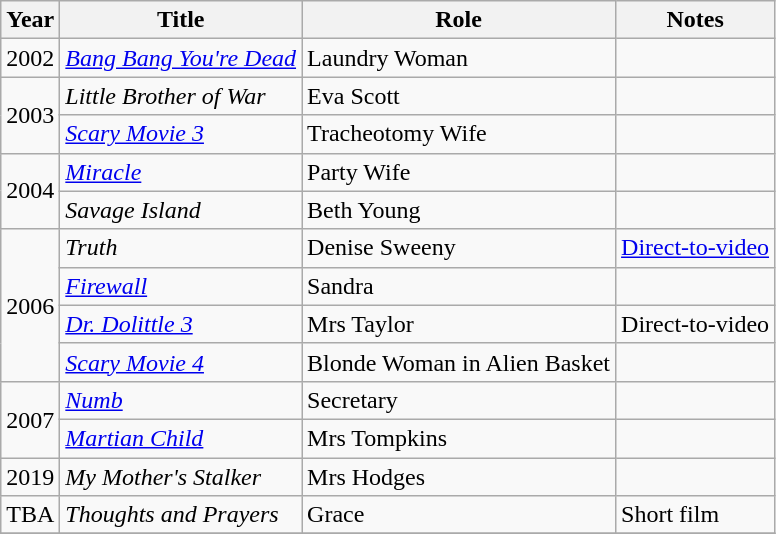<table class="wikitable sortable">
<tr>
<th>Year</th>
<th>Title</th>
<th>Role</th>
<th class="unsortable">Notes</th>
</tr>
<tr>
<td rowspan="1">2002</td>
<td><em><a href='#'>Bang Bang You're Dead</a></em></td>
<td>Laundry Woman</td>
<td></td>
</tr>
<tr>
<td rowspan="2">2003</td>
<td><em>Little Brother of War</em></td>
<td>Eva Scott</td>
<td></td>
</tr>
<tr>
<td><em><a href='#'>Scary Movie 3</a></em></td>
<td>Tracheotomy Wife</td>
<td></td>
</tr>
<tr>
<td rowspan="2">2004</td>
<td><em><a href='#'>Miracle</a></em></td>
<td>Party Wife</td>
<td></td>
</tr>
<tr>
<td><em>Savage Island</em></td>
<td>Beth Young</td>
<td></td>
</tr>
<tr>
<td rowspan="4">2006</td>
<td><em>Truth</em></td>
<td>Denise Sweeny</td>
<td><a href='#'>Direct-to-video</a></td>
</tr>
<tr>
<td><em><a href='#'>Firewall</a></em></td>
<td>Sandra</td>
<td></td>
</tr>
<tr>
<td><em><a href='#'>Dr. Dolittle 3</a></em></td>
<td>Mrs Taylor</td>
<td>Direct-to-video</td>
</tr>
<tr>
<td><em><a href='#'>Scary Movie 4</a></em></td>
<td>Blonde Woman in Alien Basket</td>
<td></td>
</tr>
<tr>
<td rowspan="2">2007</td>
<td><em><a href='#'>Numb</a></em></td>
<td>Secretary</td>
<td></td>
</tr>
<tr>
<td><em><a href='#'>Martian Child</a></em></td>
<td>Mrs Tompkins</td>
<td></td>
</tr>
<tr>
<td>2019</td>
<td><em>My Mother's Stalker</em></td>
<td>Mrs Hodges</td>
<td></td>
</tr>
<tr>
<td>TBA</td>
<td><em>Thoughts and Prayers</em></td>
<td>Grace</td>
<td>Short film</td>
</tr>
<tr>
</tr>
</table>
